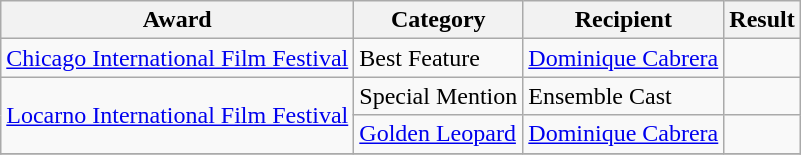<table class="wikitable">
<tr>
<th>Award</th>
<th>Category</th>
<th>Recipient</th>
<th>Result</th>
</tr>
<tr>
<td><a href='#'>Chicago International Film Festival</a></td>
<td>Best Feature</td>
<td><a href='#'>Dominique Cabrera</a></td>
<td></td>
</tr>
<tr>
<td rowspan=2><a href='#'>Locarno International Film Festival</a></td>
<td>Special Mention</td>
<td>Ensemble Cast</td>
<td></td>
</tr>
<tr>
<td><a href='#'>Golden Leopard</a></td>
<td><a href='#'>Dominique Cabrera</a></td>
<td></td>
</tr>
<tr>
</tr>
</table>
